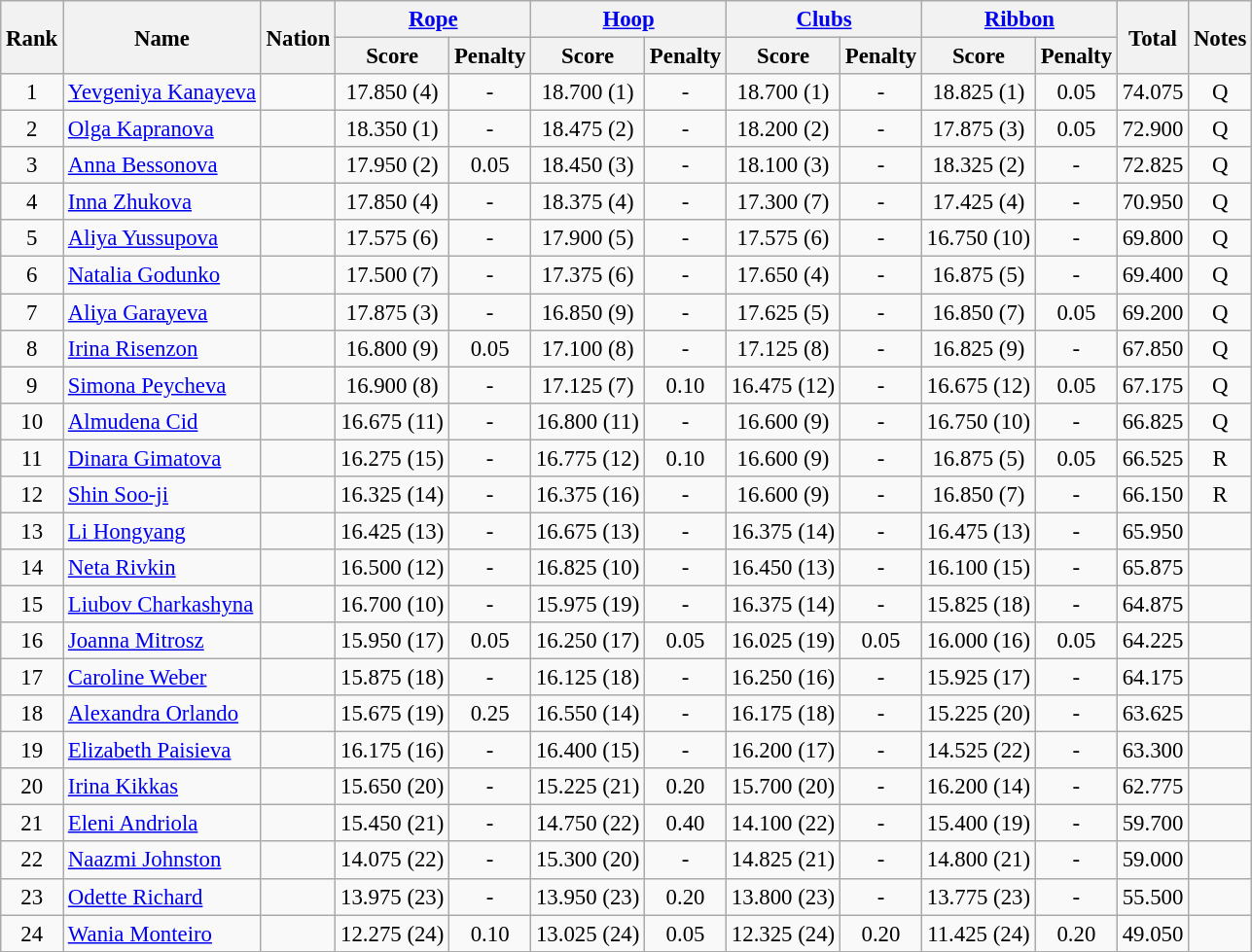<table class="wikitable sortable" style="text-align:center; font-size:95%">
<tr>
<th rowspan=2>Rank</th>
<th rowspan=2>Name</th>
<th rowspan=2>Nation</th>
<th colspan=2><a href='#'>Rope</a></th>
<th colspan=2><a href='#'>Hoop</a></th>
<th colspan=2><a href='#'>Clubs</a></th>
<th colspan=2><a href='#'>Ribbon</a></th>
<th rowspan=2>Total</th>
<th rowspan=2>Notes</th>
</tr>
<tr>
<th>Score</th>
<th>Penalty</th>
<th>Score</th>
<th>Penalty</th>
<th>Score</th>
<th>Penalty</th>
<th>Score</th>
<th>Penalty</th>
</tr>
<tr>
<td>1</td>
<td align=left><a href='#'>Yevgeniya Kanayeva</a></td>
<td></td>
<td>17.850 (4)</td>
<td>-</td>
<td>18.700 (1)</td>
<td>-</td>
<td>18.700 (1)</td>
<td>-</td>
<td>18.825 (1)</td>
<td>0.05</td>
<td>74.075</td>
<td>Q</td>
</tr>
<tr>
<td>2</td>
<td align=left><a href='#'>Olga Kapranova</a></td>
<td></td>
<td>18.350 (1)</td>
<td>-</td>
<td>18.475 (2)</td>
<td>-</td>
<td>18.200 (2)</td>
<td>-</td>
<td>17.875 (3)</td>
<td>0.05</td>
<td>72.900</td>
<td>Q</td>
</tr>
<tr>
<td>3</td>
<td align=left><a href='#'>Anna Bessonova</a></td>
<td></td>
<td>17.950 (2)</td>
<td>0.05</td>
<td>18.450 (3)</td>
<td>-</td>
<td>18.100 (3)</td>
<td>-</td>
<td>18.325 (2)</td>
<td>-</td>
<td>72.825</td>
<td>Q</td>
</tr>
<tr>
<td>4</td>
<td align=left><a href='#'>Inna Zhukova</a></td>
<td></td>
<td>17.850 (4)</td>
<td>-</td>
<td>18.375 (4)</td>
<td>-</td>
<td>17.300 (7)</td>
<td>-</td>
<td>17.425 (4)</td>
<td>-</td>
<td>70.950</td>
<td>Q</td>
</tr>
<tr>
<td>5</td>
<td align=left><a href='#'>Aliya Yussupova</a></td>
<td></td>
<td>17.575 (6)</td>
<td>-</td>
<td>17.900 (5)</td>
<td>-</td>
<td>17.575 (6)</td>
<td>-</td>
<td>16.750 (10)</td>
<td>-</td>
<td>69.800</td>
<td>Q</td>
</tr>
<tr>
<td>6</td>
<td align=left><a href='#'>Natalia Godunko</a></td>
<td></td>
<td>17.500 (7)</td>
<td>-</td>
<td>17.375 (6)</td>
<td>-</td>
<td>17.650 (4)</td>
<td>-</td>
<td>16.875 (5)</td>
<td>-</td>
<td>69.400</td>
<td>Q</td>
</tr>
<tr>
<td>7</td>
<td align=left><a href='#'>Aliya Garayeva</a></td>
<td></td>
<td>17.875 (3)</td>
<td>-</td>
<td>16.850 (9)</td>
<td>-</td>
<td>17.625 (5)</td>
<td>-</td>
<td>16.850 (7)</td>
<td>0.05</td>
<td>69.200</td>
<td>Q</td>
</tr>
<tr>
<td>8</td>
<td align=left><a href='#'>Irina Risenzon</a></td>
<td></td>
<td>16.800 (9)</td>
<td>0.05</td>
<td>17.100 (8)</td>
<td>-</td>
<td>17.125 (8)</td>
<td>-</td>
<td>16.825 (9)</td>
<td>-</td>
<td>67.850</td>
<td>Q</td>
</tr>
<tr>
<td>9</td>
<td align=left><a href='#'>Simona Peycheva</a></td>
<td></td>
<td>16.900 (8)</td>
<td>-</td>
<td>17.125 (7)</td>
<td>0.10</td>
<td>16.475 (12)</td>
<td>-</td>
<td>16.675 (12)</td>
<td>0.05</td>
<td>67.175</td>
<td>Q</td>
</tr>
<tr>
<td>10</td>
<td align=left><a href='#'>Almudena Cid</a></td>
<td></td>
<td>16.675 (11)</td>
<td>-</td>
<td>16.800 (11)</td>
<td>-</td>
<td>16.600 (9)</td>
<td>-</td>
<td>16.750 (10)</td>
<td>-</td>
<td>66.825</td>
<td>Q</td>
</tr>
<tr>
<td>11</td>
<td align=left><a href='#'>Dinara Gimatova</a></td>
<td></td>
<td>16.275 (15)</td>
<td>-</td>
<td>16.775 (12)</td>
<td>0.10</td>
<td>16.600 (9)</td>
<td>-</td>
<td>16.875 (5)</td>
<td>0.05</td>
<td>66.525</td>
<td>R</td>
</tr>
<tr>
<td>12</td>
<td align=left><a href='#'>Shin Soo-ji</a></td>
<td></td>
<td>16.325 (14)</td>
<td>-</td>
<td>16.375 (16)</td>
<td>-</td>
<td>16.600 (9)</td>
<td>-</td>
<td>16.850 (7)</td>
<td>-</td>
<td>66.150</td>
<td>R</td>
</tr>
<tr>
<td>13</td>
<td align=left><a href='#'>Li Hongyang</a></td>
<td></td>
<td>16.425 (13)</td>
<td>-</td>
<td>16.675 (13)</td>
<td>-</td>
<td>16.375 (14)</td>
<td>-</td>
<td>16.475 (13)</td>
<td>-</td>
<td>65.950</td>
<td></td>
</tr>
<tr>
<td>14</td>
<td align=left><a href='#'>Neta Rivkin</a></td>
<td></td>
<td>16.500 (12)</td>
<td>-</td>
<td>16.825 (10)</td>
<td>-</td>
<td>16.450 (13)</td>
<td>-</td>
<td>16.100 (15)</td>
<td>-</td>
<td>65.875</td>
<td></td>
</tr>
<tr>
<td>15</td>
<td align=left><a href='#'>Liubov Charkashyna</a></td>
<td></td>
<td>16.700 (10)</td>
<td>-</td>
<td>15.975 (19)</td>
<td>-</td>
<td>16.375 (14)</td>
<td>-</td>
<td>15.825 (18)</td>
<td>-</td>
<td>64.875</td>
<td></td>
</tr>
<tr>
<td>16</td>
<td align=left><a href='#'>Joanna Mitrosz</a></td>
<td></td>
<td>15.950 (17)</td>
<td>0.05</td>
<td>16.250 (17)</td>
<td>0.05</td>
<td>16.025 (19)</td>
<td>0.05</td>
<td>16.000 (16)</td>
<td>0.05</td>
<td>64.225</td>
<td></td>
</tr>
<tr>
<td>17</td>
<td align=left><a href='#'>Caroline Weber</a></td>
<td></td>
<td>15.875 (18)</td>
<td>-</td>
<td>16.125 (18)</td>
<td>-</td>
<td>16.250 (16)</td>
<td>-</td>
<td>15.925 (17)</td>
<td>-</td>
<td>64.175</td>
<td></td>
</tr>
<tr>
<td>18</td>
<td align=left><a href='#'>Alexandra Orlando</a></td>
<td></td>
<td>15.675 (19)</td>
<td>0.25</td>
<td>16.550 (14)</td>
<td>-</td>
<td>16.175 (18)</td>
<td>-</td>
<td>15.225 (20)</td>
<td>-</td>
<td>63.625</td>
<td></td>
</tr>
<tr>
<td>19</td>
<td align=left><a href='#'>Elizabeth Paisieva</a></td>
<td></td>
<td>16.175 (16)</td>
<td>-</td>
<td>16.400 (15)</td>
<td>-</td>
<td>16.200 (17)</td>
<td>-</td>
<td>14.525 (22)</td>
<td>-</td>
<td>63.300</td>
<td></td>
</tr>
<tr>
<td>20</td>
<td align=left><a href='#'>Irina Kikkas</a></td>
<td></td>
<td>15.650 (20)</td>
<td>-</td>
<td>15.225 (21)</td>
<td>0.20</td>
<td>15.700 (20)</td>
<td>-</td>
<td>16.200 (14)</td>
<td>-</td>
<td>62.775</td>
<td></td>
</tr>
<tr>
<td>21</td>
<td align=left><a href='#'>Eleni Andriola</a></td>
<td></td>
<td>15.450 (21)</td>
<td>-</td>
<td>14.750 (22)</td>
<td>0.40</td>
<td>14.100 (22)</td>
<td>-</td>
<td>15.400 (19)</td>
<td>-</td>
<td>59.700</td>
<td></td>
</tr>
<tr>
<td>22</td>
<td align=left><a href='#'>Naazmi Johnston</a></td>
<td></td>
<td>14.075 (22)</td>
<td>-</td>
<td>15.300 (20)</td>
<td>-</td>
<td>14.825 (21)</td>
<td>-</td>
<td>14.800 (21)</td>
<td>-</td>
<td>59.000</td>
<td></td>
</tr>
<tr>
<td>23</td>
<td align=left><a href='#'>Odette Richard</a></td>
<td></td>
<td>13.975 (23)</td>
<td>-</td>
<td>13.950 (23)</td>
<td>0.20</td>
<td>13.800 (23)</td>
<td>-</td>
<td>13.775 (23)</td>
<td>-</td>
<td>55.500</td>
<td></td>
</tr>
<tr>
<td>24</td>
<td align=left><a href='#'>Wania Monteiro</a></td>
<td></td>
<td>12.275 (24)</td>
<td>0.10</td>
<td>13.025 (24)</td>
<td>0.05</td>
<td>12.325 (24)</td>
<td>0.20</td>
<td>11.425 (24)</td>
<td>0.20</td>
<td>49.050</td>
<td></td>
</tr>
</table>
